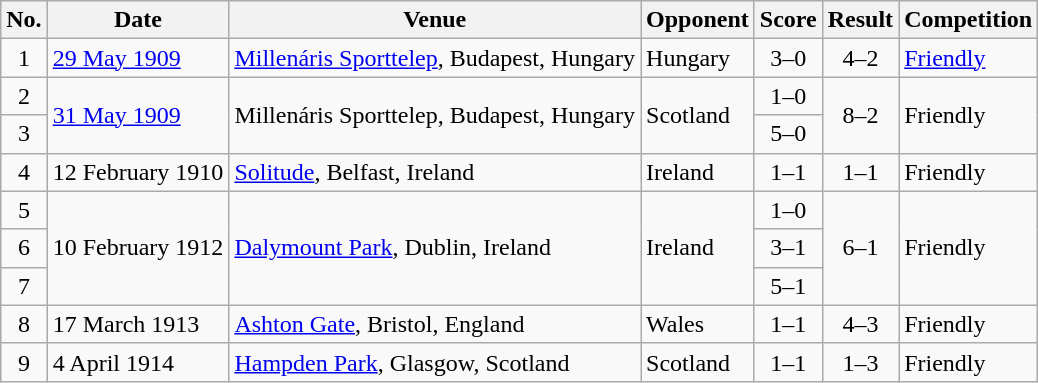<table class="wikitable sortable">
<tr>
<th scope="col">No.</th>
<th scope="col">Date</th>
<th scope="col">Venue</th>
<th scope="col">Opponent</th>
<th scope="col">Score</th>
<th scope="col">Result</th>
<th scope="col">Competition</th>
</tr>
<tr>
<td style="text-align:center;">1</td>
<td><a href='#'>29 May 1909</a></td>
<td><a href='#'>Millenáris Sporttelep</a>, Budapest, Hungary</td>
<td>Hungary</td>
<td style="text-align:center;">3–0</td>
<td style="text-align:center;">4–2</td>
<td><a href='#'>Friendly</a></td>
</tr>
<tr>
<td style="text-align:center;">2</td>
<td rowspan="2"><a href='#'>31 May 1909</a></td>
<td rowspan="2">Millenáris Sporttelep, Budapest, Hungary</td>
<td rowspan="2">Scotland</td>
<td style="text-align:center;">1–0</td>
<td rowspan="2" style="text-align:center;">8–2</td>
<td rowspan="2">Friendly</td>
</tr>
<tr>
<td style="text-align:center;">3</td>
<td style="text-align:center;">5–0</td>
</tr>
<tr>
<td style="text-align:center;">4</td>
<td>12 February 1910</td>
<td><a href='#'>Solitude</a>, Belfast, Ireland</td>
<td>Ireland</td>
<td style="text-align:center;">1–1</td>
<td style="text-align:center;">1–1</td>
<td>Friendly</td>
</tr>
<tr>
<td style="text-align:center;">5</td>
<td rowspan="3">10 February 1912</td>
<td rowspan="3"><a href='#'>Dalymount Park</a>, Dublin, Ireland</td>
<td rowspan="3">Ireland</td>
<td style="text-align:center;">1–0</td>
<td rowspan="3" style="text-align:center;">6–1</td>
<td rowspan="3">Friendly</td>
</tr>
<tr>
<td style="text-align:center;">6</td>
<td style="text-align:center;">3–1</td>
</tr>
<tr>
<td style="text-align:center;">7</td>
<td style="text-align:center;">5–1</td>
</tr>
<tr>
<td style="text-align:center;">8</td>
<td>17 March 1913</td>
<td><a href='#'>Ashton Gate</a>, Bristol, England</td>
<td>Wales</td>
<td style="text-align:center;">1–1</td>
<td style="text-align:center;">4–3</td>
<td>Friendly</td>
</tr>
<tr>
<td style="text-align:center;">9</td>
<td>4 April 1914</td>
<td><a href='#'>Hampden Park</a>, Glasgow, Scotland</td>
<td>Scotland</td>
<td style="text-align:center;">1–1</td>
<td style="text-align:center;">1–3</td>
<td>Friendly</td>
</tr>
</table>
